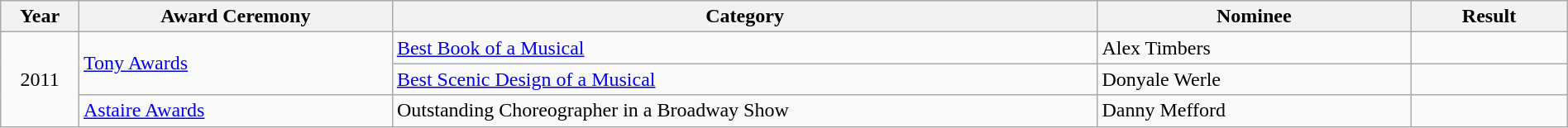<table class="wikitable" style="width:100%;">
<tr>
<th style="width:5%;">Year</th>
<th style="width:20%;">Award Ceremony</th>
<th style="width:45%;">Category</th>
<th style="width:20%;">Nominee</th>
<th style="width:10%;">Result</th>
</tr>
<tr>
<td rowspan="3" style="text-align:center;">2011</td>
<td rowspan="2"><a href='#'>Tony Awards</a></td>
<td><a href='#'>Best Book of a Musical</a></td>
<td>Alex Timbers</td>
<td></td>
</tr>
<tr>
<td><a href='#'>Best Scenic Design of a Musical</a></td>
<td>Donyale Werle</td>
<td></td>
</tr>
<tr>
<td><a href='#'>Astaire Awards</a></td>
<td>Outstanding Choreographer in a Broadway Show</td>
<td>Danny Mefford</td>
<td></td>
</tr>
</table>
